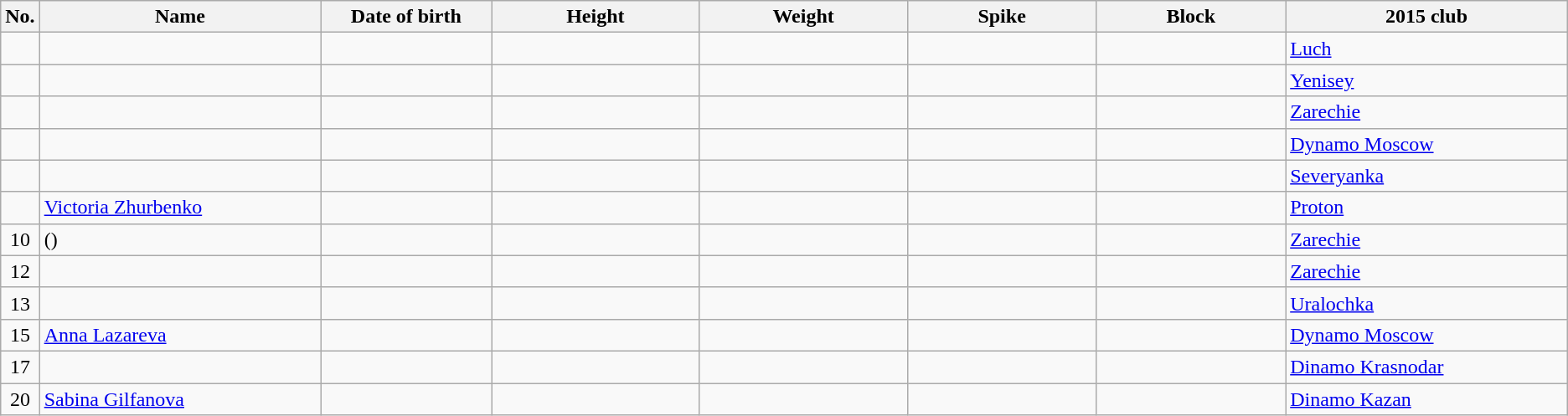<table class="wikitable sortable" style="text-align:center;">
<tr>
<th>No.</th>
<th style="width:15em">Name</th>
<th style="width:9em">Date of birth</th>
<th style="width:11em">Height</th>
<th style="width:11em">Weight</th>
<th style="width:10em">Spike</th>
<th style="width:10em">Block</th>
<th style="width:15em">2015 club</th>
</tr>
<tr>
<td></td>
<td align=left></td>
<td align=right></td>
<td></td>
<td></td>
<td></td>
<td></td>
<td align=left> <a href='#'>Luch</a></td>
</tr>
<tr>
<td></td>
<td align=left></td>
<td align=right></td>
<td></td>
<td></td>
<td></td>
<td></td>
<td align=left> <a href='#'>Yenisey</a></td>
</tr>
<tr>
<td></td>
<td align=left></td>
<td align=right></td>
<td></td>
<td></td>
<td></td>
<td></td>
<td align=left> <a href='#'>Zarechie</a></td>
</tr>
<tr>
<td></td>
<td align=left></td>
<td align=right></td>
<td></td>
<td></td>
<td></td>
<td></td>
<td align=left> <a href='#'>Dynamo Moscow</a></td>
</tr>
<tr>
<td></td>
<td align=left></td>
<td align=right></td>
<td></td>
<td></td>
<td></td>
<td></td>
<td align=left> <a href='#'>Severyanka</a></td>
</tr>
<tr>
<td></td>
<td align=left><a href='#'>Victoria Zhurbenko</a></td>
<td align=right></td>
<td></td>
<td></td>
<td></td>
<td></td>
<td align=left> <a href='#'>Proton</a></td>
</tr>
<tr>
<td>10</td>
<td align=left> ()</td>
<td align=right></td>
<td></td>
<td></td>
<td></td>
<td></td>
<td align=left> <a href='#'>Zarechie</a></td>
</tr>
<tr>
<td>12</td>
<td align=left></td>
<td align=right></td>
<td></td>
<td></td>
<td></td>
<td></td>
<td align=left> <a href='#'>Zarechie</a></td>
</tr>
<tr>
<td>13</td>
<td align=left></td>
<td align=right></td>
<td></td>
<td></td>
<td></td>
<td></td>
<td align=left> <a href='#'>Uralochka</a></td>
</tr>
<tr>
<td>15</td>
<td align=left><a href='#'>Anna Lazareva</a></td>
<td align=right></td>
<td></td>
<td></td>
<td></td>
<td></td>
<td align=left> <a href='#'>Dynamo Moscow</a></td>
</tr>
<tr>
<td>17</td>
<td align=left></td>
<td align=right></td>
<td></td>
<td></td>
<td></td>
<td></td>
<td align=left> <a href='#'>Dinamo Krasnodar</a></td>
</tr>
<tr>
<td>20</td>
<td align=left><a href='#'>Sabina Gilfanova</a></td>
<td align=right></td>
<td></td>
<td></td>
<td></td>
<td></td>
<td align=left> <a href='#'>Dinamo Kazan</a></td>
</tr>
</table>
